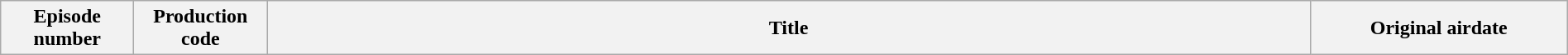<table class="wikitable plainrowheaders" style="width:100%; margin:auto; background:#FFFFFF;">
<tr>
<th width="100">Episode number</th>
<th width="100">Production code</th>
<th>Title</th>
<th width="200">Original airdate<br>




</th>
</tr>
</table>
